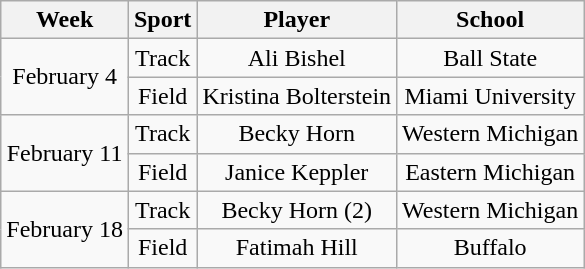<table class="wikitable" style="text-align:center;">
<tr>
<th>Week</th>
<th>Sport</th>
<th>Player</th>
<th>School</th>
</tr>
<tr>
<td rowspan=2>February 4</td>
<td>Track</td>
<td>Ali Bishel</td>
<td>Ball State</td>
</tr>
<tr>
<td>Field</td>
<td>Kristina Bolterstein</td>
<td>Miami University</td>
</tr>
<tr>
<td rowspan=2>February 11</td>
<td>Track</td>
<td>Becky Horn</td>
<td>Western Michigan</td>
</tr>
<tr>
<td>Field</td>
<td>Janice Keppler</td>
<td>Eastern Michigan</td>
</tr>
<tr>
<td rowspan=2>February 18</td>
<td>Track</td>
<td>Becky Horn (2)</td>
<td>Western Michigan</td>
</tr>
<tr>
<td>Field</td>
<td>Fatimah Hill</td>
<td>Buffalo</td>
</tr>
</table>
